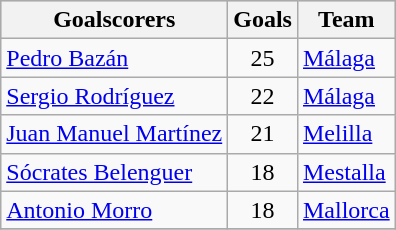<table class="wikitable sortable" class="wikitable">
<tr style="background:#ccc; text-align:center;">
<th>Goalscorers</th>
<th>Goals</th>
<th>Team</th>
</tr>
<tr>
<td> <a href='#'>Pedro Bazán</a></td>
<td style="text-align:center;">25</td>
<td><a href='#'>Málaga</a></td>
</tr>
<tr>
<td> <a href='#'>Sergio Rodríguez</a></td>
<td style="text-align:center;">22</td>
<td><a href='#'>Málaga</a></td>
</tr>
<tr>
<td> <a href='#'>Juan Manuel Martínez</a></td>
<td style="text-align:center;">21</td>
<td><a href='#'>Melilla</a></td>
</tr>
<tr>
<td> <a href='#'>Sócrates Belenguer</a></td>
<td style="text-align:center;">18</td>
<td><a href='#'>Mestalla</a></td>
</tr>
<tr>
<td> <a href='#'>Antonio Morro</a></td>
<td style="text-align:center;">18</td>
<td><a href='#'>Mallorca</a></td>
</tr>
<tr>
</tr>
</table>
